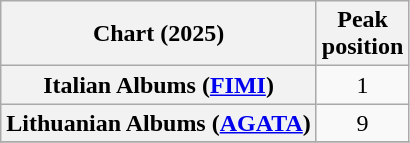<table class="wikitable sortable plainrowheaders" style="text-align:center">
<tr>
<th scope="col">Chart (2025)</th>
<th scope="col">Peak<br>position</th>
</tr>
<tr>
<th scope="row">Italian Albums (<a href='#'>FIMI</a>)</th>
<td>1</td>
</tr>
<tr>
<th scope="row">Lithuanian Albums (<a href='#'>AGATA</a>)</th>
<td>9</td>
</tr>
<tr>
</tr>
</table>
